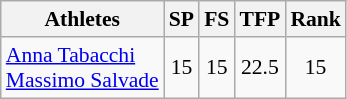<table class="wikitable" border="1" style="font-size:90%">
<tr>
<th>Athletes</th>
<th>SP</th>
<th>FS</th>
<th>TFP</th>
<th>Rank</th>
</tr>
<tr align=center>
<td align=left><a href='#'>Anna Tabacchi</a><br><a href='#'>Massimo Salvade</a></td>
<td>15</td>
<td>15</td>
<td>22.5</td>
<td>15</td>
</tr>
</table>
